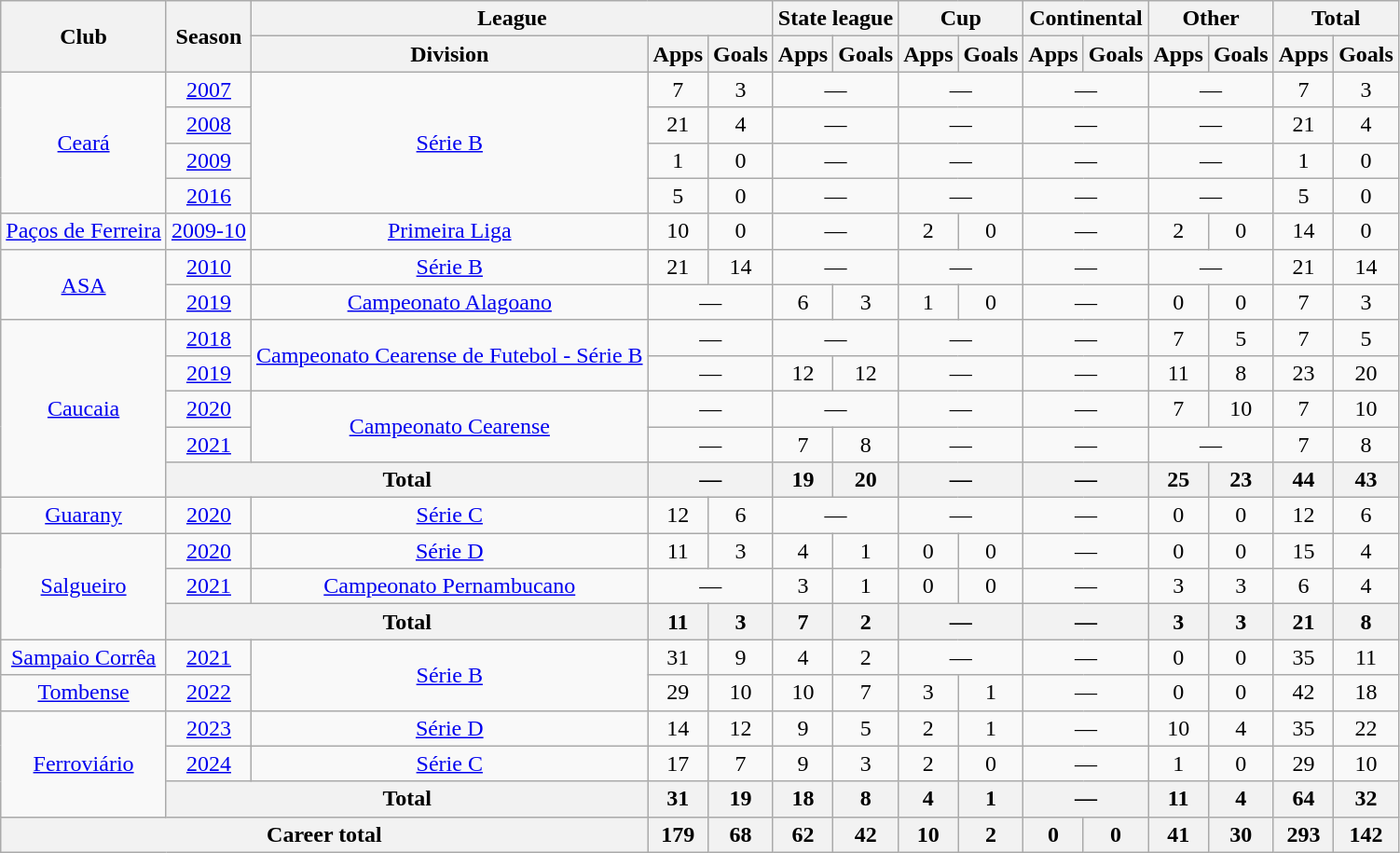<table class="wikitable" style="text-align: center;">
<tr>
<th rowspan="2">Club</th>
<th rowspan="2">Season</th>
<th colspan="3">League</th>
<th colspan="2">State league</th>
<th colspan="2">Cup</th>
<th colspan="2">Continental</th>
<th colspan="2">Other</th>
<th colspan="2">Total</th>
</tr>
<tr>
<th>Division</th>
<th>Apps</th>
<th>Goals</th>
<th>Apps</th>
<th>Goals</th>
<th>Apps</th>
<th>Goals</th>
<th>Apps</th>
<th>Goals</th>
<th>Apps</th>
<th>Goals</th>
<th>Apps</th>
<th>Goals</th>
</tr>
<tr>
<td rowspan="4"><a href='#'>Ceará</a></td>
<td><a href='#'>2007</a></td>
<td rowspan="4"><a href='#'>Série B</a></td>
<td>7</td>
<td>3</td>
<td colspan="2">—</td>
<td colspan="2">—</td>
<td colspan="2">—</td>
<td colspan="2">—</td>
<td>7</td>
<td>3</td>
</tr>
<tr>
<td><a href='#'>2008</a></td>
<td>21</td>
<td>4</td>
<td colspan="2">—</td>
<td colspan="2">—</td>
<td colspan="2">—</td>
<td colspan="2">—</td>
<td>21</td>
<td>4</td>
</tr>
<tr>
<td><a href='#'>2009</a></td>
<td>1</td>
<td>0</td>
<td colspan="2">—</td>
<td colspan="2">—</td>
<td colspan="2">—</td>
<td colspan="2">—</td>
<td>1</td>
<td>0</td>
</tr>
<tr>
<td><a href='#'>2016</a></td>
<td>5</td>
<td>0</td>
<td colspan="2">—</td>
<td colspan="2">—</td>
<td colspan="2">—</td>
<td colspan="2">—</td>
<td>5</td>
<td>0</td>
</tr>
<tr>
<td><a href='#'>Paços de Ferreira</a></td>
<td><a href='#'>2009-10</a></td>
<td><a href='#'>Primeira Liga</a></td>
<td>10</td>
<td>0</td>
<td colspan="2">—</td>
<td>2</td>
<td>0</td>
<td colspan="2">—</td>
<td>2</td>
<td>0</td>
<td>14</td>
<td>0</td>
</tr>
<tr>
<td rowspan="2"><a href='#'>ASA</a></td>
<td><a href='#'>2010</a></td>
<td><a href='#'>Série B</a></td>
<td>21</td>
<td>14</td>
<td colspan="2">—</td>
<td colspan="2">—</td>
<td colspan="2">—</td>
<td colspan="2">—</td>
<td>21</td>
<td>14</td>
</tr>
<tr>
<td><a href='#'>2019</a></td>
<td><a href='#'>Campeonato Alagoano</a></td>
<td colspan="2">—</td>
<td>6</td>
<td>3</td>
<td>1</td>
<td>0</td>
<td colspan="2">—</td>
<td>0</td>
<td>0</td>
<td>7</td>
<td>3</td>
</tr>
<tr>
<td rowspan="5" valign="center"><a href='#'>Caucaia</a></td>
<td><a href='#'>2018</a></td>
<td rowspan="2"><a href='#'>Campeonato Cearense de Futebol - Série B</a></td>
<td colspan="2">—</td>
<td colspan="2">—</td>
<td colspan="2">—</td>
<td colspan="2">—</td>
<td>7</td>
<td>5</td>
<td>7</td>
<td>5</td>
</tr>
<tr>
<td><a href='#'>2019</a></td>
<td colspan="2">—</td>
<td>12</td>
<td>12</td>
<td colspan="2">—</td>
<td colspan="2">—</td>
<td>11</td>
<td>8</td>
<td>23</td>
<td>20</td>
</tr>
<tr>
<td><a href='#'>2020</a></td>
<td rowspan="2"><a href='#'>Campeonato Cearense</a></td>
<td colspan="2">—</td>
<td colspan="2">—</td>
<td colspan="2">—</td>
<td colspan="2">—</td>
<td>7</td>
<td>10</td>
<td>7</td>
<td>10</td>
</tr>
<tr>
<td><a href='#'>2021</a></td>
<td colspan="2">—</td>
<td>7</td>
<td>8</td>
<td colspan="2">—</td>
<td colspan="2">—</td>
<td colspan="2">—</td>
<td>7</td>
<td>8</td>
</tr>
<tr>
<th colspan="2">Total</th>
<th colspan="2">—</th>
<th>19</th>
<th>20</th>
<th colspan="2">—</th>
<th colspan="2">—</th>
<th>25</th>
<th>23</th>
<th>44</th>
<th>43</th>
</tr>
<tr>
<td><a href='#'>Guarany</a></td>
<td><a href='#'>2020</a></td>
<td><a href='#'>Série C</a></td>
<td>12</td>
<td>6</td>
<td colspan="2">—</td>
<td colspan="2">—</td>
<td colspan="2">—</td>
<td>0</td>
<td>0</td>
<td>12</td>
<td>6</td>
</tr>
<tr>
<td rowspan="3" valign="center"><a href='#'>Salgueiro</a></td>
<td><a href='#'>2020</a></td>
<td><a href='#'>Série D</a></td>
<td>11</td>
<td>3</td>
<td>4</td>
<td>1</td>
<td>0</td>
<td>0</td>
<td colspan="2">—</td>
<td>0</td>
<td>0</td>
<td>15</td>
<td>4</td>
</tr>
<tr>
<td><a href='#'>2021</a></td>
<td><a href='#'>Campeonato Pernambucano</a></td>
<td colspan="2">—</td>
<td>3</td>
<td>1</td>
<td>0</td>
<td>0</td>
<td colspan="2">—</td>
<td>3</td>
<td>3</td>
<td>6</td>
<td>4</td>
</tr>
<tr>
<th colspan="2">Total</th>
<th>11</th>
<th>3</th>
<th>7</th>
<th>2</th>
<th colspan="2">—</th>
<th colspan="2">—</th>
<th>3</th>
<th>3</th>
<th>21</th>
<th>8</th>
</tr>
<tr>
<td><a href='#'>Sampaio Corrêa</a></td>
<td><a href='#'>2021</a></td>
<td rowspan="2"><a href='#'>Série B</a></td>
<td>31</td>
<td>9</td>
<td>4</td>
<td>2</td>
<td colspan="2">—</td>
<td colspan="2">—</td>
<td>0</td>
<td>0</td>
<td>35</td>
<td>11</td>
</tr>
<tr>
<td><a href='#'>Tombense</a></td>
<td><a href='#'>2022</a></td>
<td>29</td>
<td>10</td>
<td>10</td>
<td>7</td>
<td>3</td>
<td>1</td>
<td colspan="2">—</td>
<td>0</td>
<td>0</td>
<td>42</td>
<td>18</td>
</tr>
<tr>
<td rowspan="3" valign="center"><a href='#'>Ferroviário</a></td>
<td><a href='#'>2023</a></td>
<td><a href='#'>Série D</a></td>
<td>14</td>
<td>12</td>
<td>9</td>
<td>5</td>
<td>2</td>
<td>1</td>
<td colspan="2">—</td>
<td>10</td>
<td>4</td>
<td>35</td>
<td>22</td>
</tr>
<tr>
<td><a href='#'>2024</a></td>
<td><a href='#'>Série C</a></td>
<td>17</td>
<td>7</td>
<td>9</td>
<td>3</td>
<td>2</td>
<td>0</td>
<td colspan="2">—</td>
<td>1</td>
<td>0</td>
<td>29</td>
<td>10</td>
</tr>
<tr>
<th colspan="2">Total</th>
<th>31</th>
<th>19</th>
<th>18</th>
<th>8</th>
<th>4</th>
<th>1</th>
<th colspan="2">—</th>
<th>11</th>
<th>4</th>
<th>64</th>
<th>32</th>
</tr>
<tr>
<th colspan="3"><strong>Career total</strong></th>
<th>179</th>
<th>68</th>
<th>62</th>
<th>42</th>
<th>10</th>
<th>2</th>
<th>0</th>
<th>0</th>
<th>41</th>
<th>30</th>
<th>293</th>
<th>142</th>
</tr>
</table>
